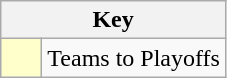<table class="wikitable" style="text-align: center;">
<tr>
<th colspan=2>Key</th>
</tr>
<tr>
<td style="background:#ffffcc; width:20px;"></td>
<td align=left>Teams to Playoffs</td>
</tr>
</table>
